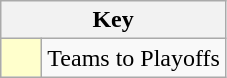<table class="wikitable" style="text-align: center;">
<tr>
<th colspan=2>Key</th>
</tr>
<tr>
<td style="background:#ffffcc; width:20px;"></td>
<td align=left>Teams to Playoffs</td>
</tr>
</table>
